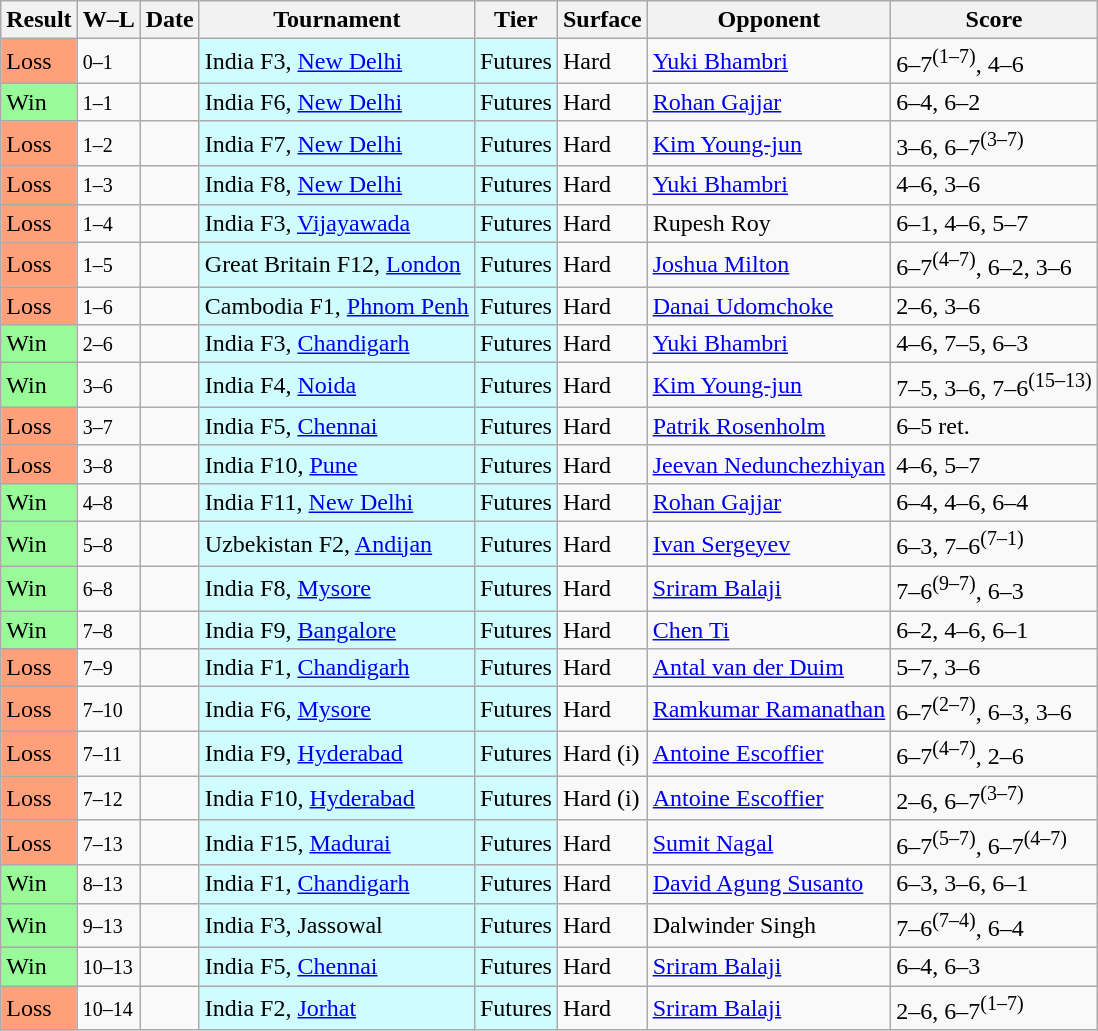<table class="sortable wikitable">
<tr>
<th>Result</th>
<th class="unsortable">W–L</th>
<th>Date</th>
<th>Tournament</th>
<th>Tier</th>
<th>Surface</th>
<th>Opponent</th>
<th class="unsortable">Score</th>
</tr>
<tr>
<td bgcolor=FFA07A>Loss</td>
<td><small>0–1</small></td>
<td></td>
<td style="background:#cffcff;">India F3, <a href='#'>New Delhi</a></td>
<td style="background:#cffcff;">Futures</td>
<td>Hard</td>
<td> <a href='#'>Yuki Bhambri</a></td>
<td>6–7<sup>(1–7)</sup>, 4–6</td>
</tr>
<tr>
<td bgcolor=98FB98>Win</td>
<td><small>1–1</small></td>
<td></td>
<td style="background:#cffcff;">India F6, <a href='#'>New Delhi</a></td>
<td style="background:#cffcff;">Futures</td>
<td>Hard</td>
<td> <a href='#'>Rohan Gajjar</a></td>
<td>6–4, 6–2</td>
</tr>
<tr>
<td bgcolor=FFA07A>Loss</td>
<td><small>1–2</small></td>
<td></td>
<td style="background:#cffcff;">India F7, <a href='#'>New Delhi</a></td>
<td style="background:#cffcff;">Futures</td>
<td>Hard</td>
<td> <a href='#'>Kim Young-jun</a></td>
<td>3–6, 6–7<sup>(3–7)</sup></td>
</tr>
<tr>
<td bgcolor=FFA07A>Loss</td>
<td><small>1–3</small></td>
<td></td>
<td style="background:#cffcff;">India F8, <a href='#'>New Delhi</a></td>
<td style="background:#cffcff;">Futures</td>
<td>Hard</td>
<td> <a href='#'>Yuki Bhambri</a></td>
<td>4–6, 3–6</td>
</tr>
<tr>
<td bgcolor=FFA07A>Loss</td>
<td><small>1–4</small></td>
<td></td>
<td style="background:#cffcff;">India F3, <a href='#'>Vijayawada</a></td>
<td style="background:#cffcff;">Futures</td>
<td>Hard</td>
<td> Rupesh Roy</td>
<td>6–1, 4–6, 5–7</td>
</tr>
<tr>
<td bgcolor=FFA07A>Loss</td>
<td><small>1–5</small></td>
<td></td>
<td style="background:#cffcff;">Great Britain F12, <a href='#'>London</a></td>
<td style="background:#cffcff;">Futures</td>
<td>Hard</td>
<td> <a href='#'>Joshua Milton</a></td>
<td>6–7<sup>(4–7)</sup>, 6–2, 3–6</td>
</tr>
<tr>
<td bgcolor=FFA07A>Loss</td>
<td><small>1–6</small></td>
<td></td>
<td style="background:#cffcff;">Cambodia F1, <a href='#'>Phnom Penh</a></td>
<td style="background:#cffcff;">Futures</td>
<td>Hard</td>
<td> <a href='#'>Danai Udomchoke</a></td>
<td>2–6, 3–6</td>
</tr>
<tr>
<td bgcolor=98FB98>Win</td>
<td><small>2–6</small></td>
<td></td>
<td style="background:#cffcff;">India F3, <a href='#'>Chandigarh</a></td>
<td style="background:#cffcff;">Futures</td>
<td>Hard</td>
<td> <a href='#'>Yuki Bhambri</a></td>
<td>4–6, 7–5, 6–3</td>
</tr>
<tr>
<td bgcolor=98FB98>Win</td>
<td><small>3–6</small></td>
<td></td>
<td style="background:#cffcff;">India F4, <a href='#'>Noida</a></td>
<td style="background:#cffcff;">Futures</td>
<td>Hard</td>
<td> <a href='#'>Kim Young-jun</a></td>
<td>7–5, 3–6, 7–6<sup>(15–13)</sup></td>
</tr>
<tr>
<td bgcolor=FFA07A>Loss</td>
<td><small>3–7</small></td>
<td></td>
<td style="background:#cffcff;">India F5, <a href='#'>Chennai</a></td>
<td style="background:#cffcff;">Futures</td>
<td>Hard</td>
<td> <a href='#'>Patrik Rosenholm</a></td>
<td>6–5 ret.</td>
</tr>
<tr>
<td bgcolor=FFA07A>Loss</td>
<td><small>3–8</small></td>
<td></td>
<td style="background:#cffcff;">India F10, <a href='#'>Pune</a></td>
<td style="background:#cffcff;">Futures</td>
<td>Hard</td>
<td> <a href='#'>Jeevan Nedunchezhiyan</a></td>
<td>4–6, 5–7</td>
</tr>
<tr>
<td bgcolor=98FB98>Win</td>
<td><small>4–8</small></td>
<td></td>
<td style="background:#cffcff;">India F11, <a href='#'>New Delhi</a></td>
<td style="background:#cffcff;">Futures</td>
<td>Hard</td>
<td> <a href='#'>Rohan Gajjar</a></td>
<td>6–4, 4–6, 6–4</td>
</tr>
<tr>
<td bgcolor=98FB98>Win</td>
<td><small>5–8</small></td>
<td></td>
<td style="background:#cffcff;">Uzbekistan F2, <a href='#'>Andijan</a></td>
<td style="background:#cffcff;">Futures</td>
<td>Hard</td>
<td> <a href='#'>Ivan Sergeyev</a></td>
<td>6–3, 7–6<sup>(7–1)</sup></td>
</tr>
<tr>
<td bgcolor=98FB98>Win</td>
<td><small>6–8</small></td>
<td></td>
<td style="background:#cffcff;">India F8, <a href='#'>Mysore</a></td>
<td style="background:#cffcff;">Futures</td>
<td>Hard</td>
<td> <a href='#'>Sriram Balaji</a></td>
<td>7–6<sup>(9–7)</sup>, 6–3</td>
</tr>
<tr>
<td bgcolor=98FB98>Win</td>
<td><small>7–8</small></td>
<td></td>
<td style="background:#cffcff;">India F9, <a href='#'>Bangalore</a></td>
<td style="background:#cffcff;">Futures</td>
<td>Hard</td>
<td> <a href='#'>Chen Ti</a></td>
<td>6–2, 4–6, 6–1</td>
</tr>
<tr>
<td bgcolor=FFA07A>Loss</td>
<td><small>7–9</small></td>
<td></td>
<td style="background:#cffcff;">India F1, <a href='#'>Chandigarh</a></td>
<td style="background:#cffcff;">Futures</td>
<td>Hard</td>
<td> <a href='#'>Antal van der Duim</a></td>
<td>5–7, 3–6</td>
</tr>
<tr>
<td bgcolor=FFA07A>Loss</td>
<td><small>7–10</small></td>
<td></td>
<td style="background:#cffcff;">India F6, <a href='#'>Mysore</a></td>
<td style="background:#cffcff;">Futures</td>
<td>Hard</td>
<td> <a href='#'>Ramkumar Ramanathan</a></td>
<td>6–7<sup>(2–7)</sup>, 6–3, 3–6</td>
</tr>
<tr>
<td bgcolor=FFA07A>Loss</td>
<td><small>7–11</small></td>
<td></td>
<td style="background:#cffcff;">India F9, <a href='#'>Hyderabad</a></td>
<td style="background:#cffcff;">Futures</td>
<td>Hard (i)</td>
<td> <a href='#'>Antoine Escoffier</a></td>
<td>6–7<sup>(4–7)</sup>, 2–6</td>
</tr>
<tr>
<td bgcolor=FFA07A>Loss</td>
<td><small>7–12</small></td>
<td></td>
<td style="background:#cffcff;">India F10, <a href='#'>Hyderabad</a></td>
<td style="background:#cffcff;">Futures</td>
<td>Hard (i)</td>
<td> <a href='#'>Antoine Escoffier</a></td>
<td>2–6, 6–7<sup>(3–7)</sup></td>
</tr>
<tr>
<td bgcolor=FFA07A>Loss</td>
<td><small>7–13</small></td>
<td></td>
<td style="background:#cffcff;">India F15, <a href='#'>Madurai</a></td>
<td style="background:#cffcff;">Futures</td>
<td>Hard</td>
<td> <a href='#'>Sumit Nagal</a></td>
<td>6–7<sup>(5–7)</sup>, 6–7<sup>(4–7)</sup></td>
</tr>
<tr>
<td bgcolor=98FB98>Win</td>
<td><small>8–13</small></td>
<td></td>
<td style="background:#cffcff;">India F1, <a href='#'>Chandigarh</a></td>
<td style="background:#cffcff;">Futures</td>
<td>Hard</td>
<td> <a href='#'>David Agung Susanto</a></td>
<td>6–3, 3–6, 6–1</td>
</tr>
<tr>
<td bgcolor=98FB98>Win</td>
<td><small>9–13</small></td>
<td></td>
<td style="background:#cffcff;">India F3, Jassowal</td>
<td style="background:#cffcff;">Futures</td>
<td>Hard</td>
<td> Dalwinder Singh</td>
<td>7–6<sup>(7–4)</sup>, 6–4</td>
</tr>
<tr>
<td bgcolor=98FB98>Win</td>
<td><small>10–13</small></td>
<td></td>
<td style="background:#cffcff;">India F5, <a href='#'>Chennai</a></td>
<td style="background:#cffcff;">Futures</td>
<td>Hard</td>
<td> <a href='#'>Sriram Balaji</a></td>
<td>6–4, 6–3</td>
</tr>
<tr>
<td bgcolor=FFA07A>Loss</td>
<td><small>10–14</small></td>
<td></td>
<td style="background:#cffcff;">India F2, <a href='#'>Jorhat</a></td>
<td style="background:#cffcff;">Futures</td>
<td>Hard</td>
<td> <a href='#'>Sriram Balaji</a></td>
<td>2–6, 6–7<sup>(1–7)</sup></td>
</tr>
</table>
